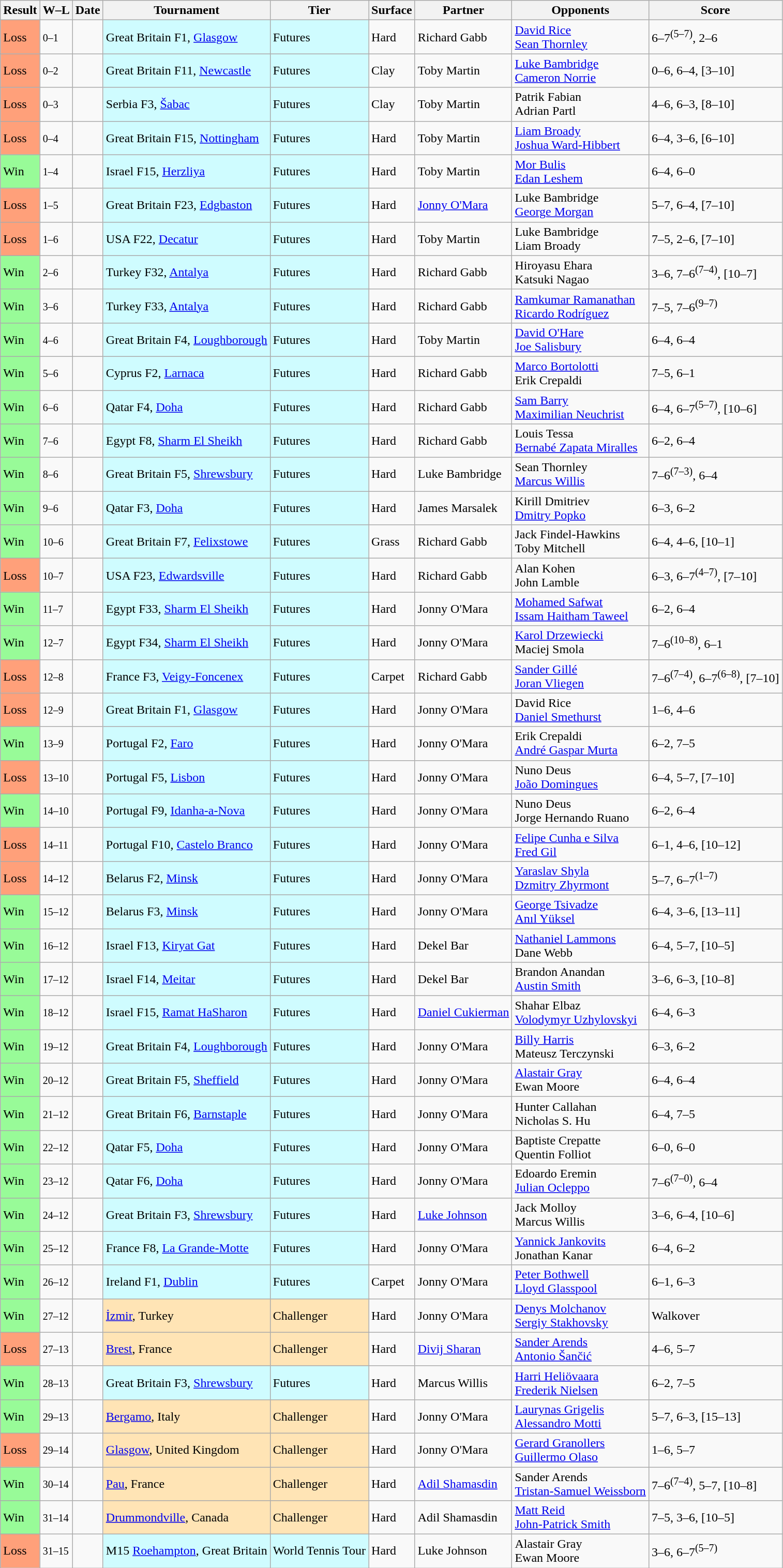<table class="sortable wikitable">
<tr>
<th>Result</th>
<th class="unsortable">W–L</th>
<th>Date</th>
<th>Tournament</th>
<th>Tier</th>
<th>Surface</th>
<th>Partner</th>
<th>Opponents</th>
<th class="unsortable">Score</th>
</tr>
<tr>
<td bgcolor=FFA07A>Loss</td>
<td><small>0–1</small></td>
<td></td>
<td style="background:#cffcff;">Great Britain F1, <a href='#'>Glasgow</a></td>
<td style="background:#cffcff;">Futures</td>
<td>Hard</td>
<td> Richard Gabb</td>
<td> <a href='#'>David Rice</a><br> <a href='#'>Sean Thornley</a></td>
<td>6–7<sup>(5–7)</sup>, 2–6</td>
</tr>
<tr>
<td bgcolor=FFA07A>Loss</td>
<td><small>0–2</small></td>
<td></td>
<td style="background:#cffcff;">Great Britain F11, <a href='#'>Newcastle</a></td>
<td style="background:#cffcff;">Futures</td>
<td>Clay</td>
<td> Toby Martin</td>
<td> <a href='#'>Luke Bambridge</a><br> <a href='#'>Cameron Norrie</a></td>
<td>0–6, 6–4, [3–10]</td>
</tr>
<tr>
<td bgcolor=FFA07A>Loss</td>
<td><small>0–3</small></td>
<td></td>
<td style="background:#cffcff;">Serbia F3, <a href='#'>Šabac</a></td>
<td style="background:#cffcff;">Futures</td>
<td>Clay</td>
<td> Toby Martin</td>
<td> Patrik Fabian<br> Adrian Partl</td>
<td>4–6, 6–3, [8–10]</td>
</tr>
<tr>
<td bgcolor=FFA07A>Loss</td>
<td><small>0–4</small></td>
<td></td>
<td style="background:#cffcff;">Great Britain F15, <a href='#'>Nottingham</a></td>
<td style="background:#cffcff;">Futures</td>
<td>Hard</td>
<td> Toby Martin</td>
<td> <a href='#'>Liam Broady</a><br> <a href='#'>Joshua Ward-Hibbert</a></td>
<td>6–4, 3–6, [6–10]</td>
</tr>
<tr>
<td bgcolor=98FB98>Win</td>
<td><small>1–4</small></td>
<td></td>
<td style="background:#cffcff;">Israel F15, <a href='#'>Herzliya</a></td>
<td style="background:#cffcff;">Futures</td>
<td>Hard</td>
<td> Toby Martin</td>
<td> <a href='#'>Mor Bulis</a><br> <a href='#'>Edan Leshem</a></td>
<td>6–4, 6–0</td>
</tr>
<tr>
<td bgcolor=FFA07A>Loss</td>
<td><small>1–5</small></td>
<td></td>
<td style="background:#cffcff;">Great Britain F23, <a href='#'>Edgbaston</a></td>
<td style="background:#cffcff;">Futures</td>
<td>Hard</td>
<td> <a href='#'>Jonny O'Mara</a></td>
<td> Luke Bambridge<br> <a href='#'>George Morgan</a></td>
<td>5–7, 6–4, [7–10]</td>
</tr>
<tr>
<td bgcolor=FFA07A>Loss</td>
<td><small>1–6</small></td>
<td></td>
<td style="background:#cffcff;">USA F22, <a href='#'>Decatur</a></td>
<td style="background:#cffcff;">Futures</td>
<td>Hard</td>
<td> Toby Martin</td>
<td> Luke Bambridge<br> Liam Broady</td>
<td>7–5, 2–6, [7–10]</td>
</tr>
<tr>
<td bgcolor=98FB98>Win</td>
<td><small>2–6</small></td>
<td></td>
<td style="background:#cffcff;">Turkey F32, <a href='#'>Antalya</a></td>
<td style="background:#cffcff;">Futures</td>
<td>Hard</td>
<td> Richard Gabb</td>
<td> Hiroyasu Ehara<br> Katsuki Nagao</td>
<td>3–6, 7–6<sup>(7–4)</sup>, [10–7]</td>
</tr>
<tr>
<td bgcolor=98FB98>Win</td>
<td><small>3–6</small></td>
<td></td>
<td style="background:#cffcff;">Turkey F33, <a href='#'>Antalya</a></td>
<td style="background:#cffcff;">Futures</td>
<td>Hard</td>
<td> Richard Gabb</td>
<td> <a href='#'>Ramkumar Ramanathan</a><br> <a href='#'>Ricardo Rodríguez</a></td>
<td>7–5, 7–6<sup>(9–7)</sup></td>
</tr>
<tr>
<td bgcolor=98FB98>Win</td>
<td><small>4–6</small></td>
<td></td>
<td style="background:#cffcff;">Great Britain F4, <a href='#'>Loughborough</a></td>
<td style="background:#cffcff;">Futures</td>
<td>Hard</td>
<td> Toby Martin</td>
<td> <a href='#'>David O'Hare</a><br> <a href='#'>Joe Salisbury</a></td>
<td>6–4, 6–4</td>
</tr>
<tr>
<td bgcolor=98FB98>Win</td>
<td><small>5–6</small></td>
<td></td>
<td style="background:#cffcff;">Cyprus F2, <a href='#'>Larnaca</a></td>
<td style="background:#cffcff;">Futures</td>
<td>Hard</td>
<td> Richard Gabb</td>
<td> <a href='#'>Marco Bortolotti</a><br> Erik Crepaldi</td>
<td>7–5, 6–1</td>
</tr>
<tr>
<td bgcolor=98FB98>Win</td>
<td><small>6–6</small></td>
<td></td>
<td style="background:#cffcff;">Qatar F4, <a href='#'>Doha</a></td>
<td style="background:#cffcff;">Futures</td>
<td>Hard</td>
<td> Richard Gabb</td>
<td> <a href='#'>Sam Barry</a><br> <a href='#'>Maximilian Neuchrist</a></td>
<td>6–4, 6–7<sup>(5–7)</sup>, [10–6]</td>
</tr>
<tr>
<td bgcolor=98FB98>Win</td>
<td><small>7–6</small></td>
<td></td>
<td style="background:#cffcff;">Egypt F8, <a href='#'>Sharm El Sheikh</a></td>
<td style="background:#cffcff;">Futures</td>
<td>Hard</td>
<td> Richard Gabb</td>
<td> Louis Tessa<br> <a href='#'>Bernabé Zapata Miralles</a></td>
<td>6–2, 6–4</td>
</tr>
<tr>
<td bgcolor=98FB98>Win</td>
<td><small>8–6</small></td>
<td></td>
<td style="background:#cffcff;">Great Britain F5, <a href='#'>Shrewsbury</a></td>
<td style="background:#cffcff;">Futures</td>
<td>Hard</td>
<td> Luke Bambridge</td>
<td> Sean Thornley<br> <a href='#'>Marcus Willis</a></td>
<td>7–6<sup>(7–3)</sup>, 6–4</td>
</tr>
<tr>
<td bgcolor=98FB98>Win</td>
<td><small>9–6</small></td>
<td></td>
<td style="background:#cffcff;">Qatar F3, <a href='#'>Doha</a></td>
<td style="background:#cffcff;">Futures</td>
<td>Hard</td>
<td> James Marsalek</td>
<td> Kirill Dmitriev<br> <a href='#'>Dmitry Popko</a></td>
<td>6–3, 6–2</td>
</tr>
<tr>
<td bgcolor=98FB98>Win</td>
<td><small>10–6</small></td>
<td></td>
<td style="background:#cffcff;">Great Britain F7, <a href='#'>Felixstowe</a></td>
<td style="background:#cffcff;">Futures</td>
<td>Grass</td>
<td> Richard Gabb</td>
<td> Jack Findel-Hawkins<br> Toby Mitchell</td>
<td>6–4, 4–6, [10–1]</td>
</tr>
<tr>
<td bgcolor=FFA07A>Loss</td>
<td><small>10–7</small></td>
<td></td>
<td style="background:#cffcff;">USA F23, <a href='#'>Edwardsville</a></td>
<td style="background:#cffcff;">Futures</td>
<td>Hard</td>
<td> Richard Gabb</td>
<td> Alan Kohen<br> John Lamble</td>
<td>6–3, 6–7<sup>(4–7)</sup>, [7–10]</td>
</tr>
<tr>
<td bgcolor=98FB98>Win</td>
<td><small>11–7</small></td>
<td></td>
<td style="background:#cffcff;">Egypt F33, <a href='#'>Sharm El Sheikh</a></td>
<td style="background:#cffcff;">Futures</td>
<td>Hard</td>
<td> Jonny O'Mara</td>
<td> <a href='#'>Mohamed Safwat</a><br> <a href='#'>Issam Haitham Taweel</a></td>
<td>6–2, 6–4</td>
</tr>
<tr>
<td bgcolor=98FB98>Win</td>
<td><small>12–7</small></td>
<td></td>
<td style="background:#cffcff;">Egypt F34, <a href='#'>Sharm El Sheikh</a></td>
<td style="background:#cffcff;">Futures</td>
<td>Hard</td>
<td> Jonny O'Mara</td>
<td> <a href='#'>Karol Drzewiecki</a><br> Maciej Smola</td>
<td>7–6<sup>(10–8)</sup>, 6–1</td>
</tr>
<tr>
<td bgcolor=FFA07A>Loss</td>
<td><small>12–8</small></td>
<td></td>
<td style="background:#cffcff;">France F3, <a href='#'>Veigy-Foncenex</a></td>
<td style="background:#cffcff;">Futures</td>
<td>Carpet</td>
<td> Richard Gabb</td>
<td> <a href='#'>Sander Gillé</a><br> <a href='#'>Joran Vliegen</a></td>
<td>7–6<sup>(7–4)</sup>, 6–7<sup>(6–8)</sup>, [7–10]</td>
</tr>
<tr>
<td bgcolor=FFA07A>Loss</td>
<td><small>12–9</small></td>
<td></td>
<td style="background:#cffcff;">Great Britain F1, <a href='#'>Glasgow</a></td>
<td style="background:#cffcff;">Futures</td>
<td>Hard</td>
<td> Jonny O'Mara</td>
<td> David Rice<br> <a href='#'>Daniel Smethurst</a></td>
<td>1–6, 4–6</td>
</tr>
<tr>
<td bgcolor=98FB98>Win</td>
<td><small>13–9</small></td>
<td></td>
<td style="background:#cffcff;">Portugal F2, <a href='#'>Faro</a></td>
<td style="background:#cffcff;">Futures</td>
<td>Hard</td>
<td> Jonny O'Mara</td>
<td> Erik Crepaldi<br> <a href='#'>André Gaspar Murta</a></td>
<td>6–2, 7–5</td>
</tr>
<tr>
<td bgcolor=FFA07A>Loss</td>
<td><small>13–10</small></td>
<td></td>
<td style="background:#cffcff;">Portugal F5, <a href='#'>Lisbon</a></td>
<td style="background:#cffcff;">Futures</td>
<td>Hard</td>
<td> Jonny O'Mara</td>
<td> Nuno Deus<br> <a href='#'>João Domingues</a></td>
<td>6–4, 5–7, [7–10]</td>
</tr>
<tr>
<td bgcolor=98FB98>Win</td>
<td><small>14–10</small></td>
<td></td>
<td style="background:#cffcff;">Portugal F9, <a href='#'>Idanha-a-Nova</a></td>
<td style="background:#cffcff;">Futures</td>
<td>Hard</td>
<td> Jonny O'Mara</td>
<td> Nuno Deus<br> Jorge Hernando Ruano</td>
<td>6–2, 6–4</td>
</tr>
<tr>
<td bgcolor=FFA07A>Loss</td>
<td><small>14–11</small></td>
<td></td>
<td style="background:#cffcff;">Portugal F10, <a href='#'>Castelo Branco</a></td>
<td style="background:#cffcff;">Futures</td>
<td>Hard</td>
<td> Jonny O'Mara</td>
<td> <a href='#'>Felipe Cunha e Silva</a><br> <a href='#'>Fred Gil</a></td>
<td>6–1, 4–6, [10–12]</td>
</tr>
<tr>
<td bgcolor=FFA07A>Loss</td>
<td><small>14–12</small></td>
<td></td>
<td style="background:#cffcff;">Belarus F2, <a href='#'>Minsk</a></td>
<td style="background:#cffcff;">Futures</td>
<td>Hard</td>
<td> Jonny O'Mara</td>
<td> <a href='#'>Yaraslav Shyla</a><br> <a href='#'>Dzmitry Zhyrmont</a></td>
<td>5–7, 6–7<sup>(1–7)</sup></td>
</tr>
<tr>
<td bgcolor=98FB98>Win</td>
<td><small>15–12</small></td>
<td></td>
<td style="background:#cffcff;">Belarus F3, <a href='#'>Minsk</a></td>
<td style="background:#cffcff;">Futures</td>
<td>Hard</td>
<td> Jonny O'Mara</td>
<td> <a href='#'>George Tsivadze</a><br> <a href='#'>Anıl Yüksel</a></td>
<td>6–4, 3–6, [13–11]</td>
</tr>
<tr>
<td bgcolor=98FB98>Win</td>
<td><small>16–12</small></td>
<td></td>
<td style="background:#cffcff;">Israel F13, <a href='#'>Kiryat Gat</a></td>
<td style="background:#cffcff;">Futures</td>
<td>Hard</td>
<td> Dekel Bar</td>
<td> <a href='#'>Nathaniel Lammons</a><br> Dane Webb</td>
<td>6–4, 5–7, [10–5]</td>
</tr>
<tr>
<td bgcolor=98FB98>Win</td>
<td><small>17–12</small></td>
<td></td>
<td style="background:#cffcff;">Israel F14, <a href='#'>Meitar</a></td>
<td style="background:#cffcff;">Futures</td>
<td>Hard</td>
<td> Dekel Bar</td>
<td> Brandon Anandan<br> <a href='#'>Austin Smith</a></td>
<td>3–6, 6–3, [10–8]</td>
</tr>
<tr>
<td bgcolor=98FB98>Win</td>
<td><small>18–12</small></td>
<td></td>
<td style="background:#cffcff;">Israel F15, <a href='#'>Ramat HaSharon</a></td>
<td style="background:#cffcff;">Futures</td>
<td>Hard</td>
<td> <a href='#'>Daniel Cukierman</a></td>
<td> Shahar Elbaz<br> <a href='#'>Volodymyr Uzhylovskyi</a></td>
<td>6–4, 6–3</td>
</tr>
<tr>
<td bgcolor=98FB98>Win</td>
<td><small>19–12</small></td>
<td></td>
<td style="background:#cffcff;">Great Britain F4, <a href='#'>Loughborough</a></td>
<td style="background:#cffcff;">Futures</td>
<td>Hard</td>
<td> Jonny O'Mara</td>
<td> <a href='#'>Billy Harris</a><br> Mateusz Terczynski</td>
<td>6–3, 6–2</td>
</tr>
<tr>
<td bgcolor=98FB98>Win</td>
<td><small>20–12</small></td>
<td></td>
<td style="background:#cffcff;">Great Britain F5, <a href='#'>Sheffield</a></td>
<td style="background:#cffcff;">Futures</td>
<td>Hard</td>
<td> Jonny O'Mara</td>
<td> <a href='#'>Alastair Gray</a><br> Ewan Moore</td>
<td>6–4, 6–4</td>
</tr>
<tr>
<td bgcolor=98FB98>Win</td>
<td><small>21–12</small></td>
<td></td>
<td style="background:#cffcff;">Great Britain F6, <a href='#'>Barnstaple</a></td>
<td style="background:#cffcff;">Futures</td>
<td>Hard</td>
<td> Jonny O'Mara</td>
<td> Hunter Callahan<br> Nicholas S. Hu</td>
<td>6–4, 7–5</td>
</tr>
<tr>
<td bgcolor=98FB98>Win</td>
<td><small>22–12</small></td>
<td></td>
<td style="background:#cffcff;">Qatar F5, <a href='#'>Doha</a></td>
<td style="background:#cffcff;">Futures</td>
<td>Hard</td>
<td> Jonny O'Mara</td>
<td> Baptiste Crepatte<br> Quentin Folliot</td>
<td>6–0, 6–0</td>
</tr>
<tr>
<td bgcolor=98FB98>Win</td>
<td><small>23–12</small></td>
<td></td>
<td style="background:#cffcff;">Qatar F6, <a href='#'>Doha</a></td>
<td style="background:#cffcff;">Futures</td>
<td>Hard</td>
<td> Jonny O'Mara</td>
<td> Edoardo Eremin<br> <a href='#'>Julian Ocleppo</a></td>
<td>7–6<sup>(7–0)</sup>, 6–4</td>
</tr>
<tr>
<td bgcolor=98FB98>Win</td>
<td><small>24–12</small></td>
<td></td>
<td style="background:#cffcff;">Great Britain F3, <a href='#'>Shrewsbury</a></td>
<td style="background:#cffcff;">Futures</td>
<td>Hard</td>
<td> <a href='#'>Luke Johnson</a></td>
<td> Jack Molloy<br> Marcus Willis</td>
<td>3–6, 6–4, [10–6]</td>
</tr>
<tr>
<td bgcolor=98FB98>Win</td>
<td><small>25–12</small></td>
<td></td>
<td style="background:#cffcff;">France F8, <a href='#'>La Grande-Motte</a></td>
<td style="background:#cffcff;">Futures</td>
<td>Hard</td>
<td> Jonny O'Mara</td>
<td> <a href='#'>Yannick Jankovits</a><br> Jonathan Kanar</td>
<td>6–4, 6–2</td>
</tr>
<tr>
<td bgcolor=98FB98>Win</td>
<td><small>26–12</small></td>
<td></td>
<td style="background:#cffcff;">Ireland F1, <a href='#'>Dublin</a></td>
<td style="background:#cffcff;">Futures</td>
<td>Carpet</td>
<td> Jonny O'Mara</td>
<td> <a href='#'>Peter Bothwell</a><br> <a href='#'>Lloyd Glasspool</a></td>
<td>6–1, 6–3</td>
</tr>
<tr>
<td bgcolor=98FB98>Win</td>
<td><small>27–12</small></td>
<td><a href='#'></a></td>
<td style="background:moccasin;"><a href='#'>İzmir</a>, Turkey</td>
<td style="background:moccasin;">Challenger</td>
<td>Hard</td>
<td> Jonny O'Mara</td>
<td> <a href='#'>Denys Molchanov</a><br> <a href='#'>Sergiy Stakhovsky</a></td>
<td>Walkover</td>
</tr>
<tr>
<td bgcolor=FFA07A>Loss</td>
<td><small>27–13</small></td>
<td><a href='#'></a></td>
<td style="background:moccasin;"><a href='#'>Brest</a>, France</td>
<td style="background:moccasin;">Challenger</td>
<td>Hard</td>
<td> <a href='#'>Divij Sharan</a></td>
<td> <a href='#'>Sander Arends</a><br> <a href='#'>Antonio Šančić</a></td>
<td>4–6, 5–7</td>
</tr>
<tr>
<td bgcolor=98FB98>Win</td>
<td><small>28–13</small></td>
<td></td>
<td style="background:#cffcff;">Great Britain F3, <a href='#'>Shrewsbury</a></td>
<td style="background:#cffcff;">Futures</td>
<td>Hard</td>
<td> Marcus Willis</td>
<td> <a href='#'>Harri Heliövaara</a><br> <a href='#'>Frederik Nielsen</a></td>
<td>6–2, 7–5</td>
</tr>
<tr>
<td bgcolor=98FB98>Win</td>
<td><small>29–13</small></td>
<td><a href='#'></a></td>
<td style="background:moccasin;"><a href='#'>Bergamo</a>, Italy</td>
<td style="background:moccasin;">Challenger</td>
<td>Hard</td>
<td> Jonny O'Mara</td>
<td> <a href='#'>Laurynas Grigelis</a><br> <a href='#'>Alessandro Motti</a></td>
<td>5–7, 6–3, [15–13]</td>
</tr>
<tr>
<td bgcolor=FFA07A>Loss</td>
<td><small>29–14</small></td>
<td><a href='#'></a></td>
<td style="background:moccasin;"><a href='#'>Glasgow</a>, United Kingdom</td>
<td style="background:moccasin;">Challenger</td>
<td>Hard</td>
<td> Jonny O'Mara</td>
<td> <a href='#'>Gerard Granollers</a><br> <a href='#'>Guillermo Olaso</a></td>
<td>1–6, 5–7</td>
</tr>
<tr>
<td bgcolor=98FB98>Win</td>
<td><small>30–14</small></td>
<td><a href='#'></a></td>
<td style="background:moccasin;"><a href='#'>Pau</a>, France</td>
<td style="background:moccasin;">Challenger</td>
<td>Hard</td>
<td> <a href='#'>Adil Shamasdin</a></td>
<td> Sander Arends<br> <a href='#'>Tristan-Samuel Weissborn</a></td>
<td>7–6<sup>(7–4)</sup>, 5–7, [10–8]</td>
</tr>
<tr>
<td bgcolor=98FB98>Win</td>
<td><small>31–14</small></td>
<td><a href='#'></a></td>
<td style="background:moccasin;"><a href='#'>Drummondville</a>, Canada</td>
<td style="background:moccasin;">Challenger</td>
<td>Hard</td>
<td> Adil Shamasdin</td>
<td> <a href='#'>Matt Reid</a><br> <a href='#'>John-Patrick Smith</a></td>
<td>7–5, 3–6, [10–5]</td>
</tr>
<tr>
<td bgcolor=FFA07A>Loss</td>
<td><small>31–15</small></td>
<td></td>
<td style="background:#cffcff;">M15 <a href='#'>Roehampton</a>, Great Britain</td>
<td style="background:#cffcff;">World Tennis Tour</td>
<td>Hard</td>
<td> Luke Johnson</td>
<td> Alastair Gray<br> Ewan Moore</td>
<td>3–6, 6–7<sup>(5–7)</sup></td>
</tr>
</table>
